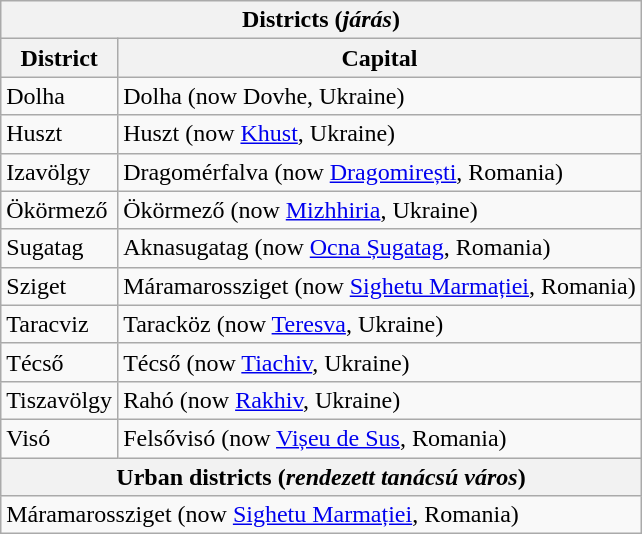<table class="wikitable">
<tr>
<th colspan=2>Districts (<em>járás</em>)</th>
</tr>
<tr>
<th>District</th>
<th>Capital</th>
</tr>
<tr>
<td> Dolha</td>
<td>Dolha (now Dovhe, Ukraine)</td>
</tr>
<tr>
<td> Huszt</td>
<td>Huszt (now <a href='#'>Khust</a>, Ukraine)</td>
</tr>
<tr>
<td> Izavölgy</td>
<td>Dragomérfalva (now <a href='#'>Dragomirești</a>, Romania)</td>
</tr>
<tr>
<td> Ökörmező</td>
<td>Ökörmező (now <a href='#'>Mizhhiria</a>, Ukraine)</td>
</tr>
<tr>
<td> Sugatag</td>
<td>Aknasugatag (now <a href='#'>Ocna Șugatag</a>, Romania)</td>
</tr>
<tr>
<td> Sziget</td>
<td>Máramarossziget (now <a href='#'>Sighetu Marmației</a>, Romania)</td>
</tr>
<tr>
<td> Taracviz</td>
<td>Taracköz (now <a href='#'>Teresva</a>, Ukraine)</td>
</tr>
<tr>
<td> Técső</td>
<td>Técső (now <a href='#'>Tiachiv</a>, Ukraine)</td>
</tr>
<tr>
<td> Tiszavölgy</td>
<td>Rahó (now <a href='#'>Rakhiv</a>, Ukraine)</td>
</tr>
<tr>
<td> Visó</td>
<td>Felsővisó (now <a href='#'>Vișeu de Sus</a>, Romania)</td>
</tr>
<tr>
<th colspan=2>Urban districts (<em>rendezett tanácsú város</em>)</th>
</tr>
<tr>
<td colspan=2> Máramarossziget (now <a href='#'>Sighetu Marmației</a>, Romania)</td>
</tr>
</table>
